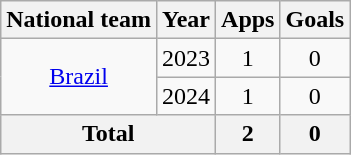<table class="wikitable" style="text-align:center">
<tr>
<th>National team</th>
<th>Year</th>
<th>Apps</th>
<th>Goals</th>
</tr>
<tr>
<td rowspan="2"><a href='#'>Brazil</a></td>
<td>2023</td>
<td>1</td>
<td>0</td>
</tr>
<tr>
<td>2024</td>
<td>1</td>
<td>0</td>
</tr>
<tr>
<th colspan="2">Total</th>
<th>2</th>
<th>0</th>
</tr>
</table>
